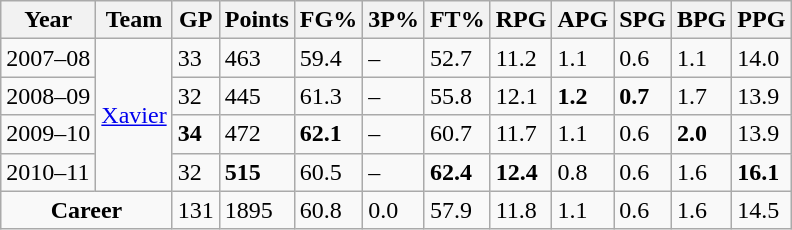<table class="wikitable sortable">
<tr>
<th>Year</th>
<th>Team</th>
<th>GP</th>
<th>Points</th>
<th>FG%</th>
<th>3P%</th>
<th>FT%</th>
<th>RPG</th>
<th>APG</th>
<th>SPG</th>
<th>BPG</th>
<th>PPG</th>
</tr>
<tr>
<td>2007–08</td>
<td rowspan=4><a href='#'>Xavier</a></td>
<td>33</td>
<td>463</td>
<td>59.4</td>
<td>–</td>
<td>52.7</td>
<td>11.2</td>
<td>1.1</td>
<td>0.6</td>
<td>1.1</td>
<td>14.0</td>
</tr>
<tr>
<td>2008–09</td>
<td>32</td>
<td>445</td>
<td>61.3</td>
<td>–</td>
<td>55.8</td>
<td>12.1</td>
<td><strong>1.2</strong></td>
<td><strong>0.7</strong></td>
<td>1.7</td>
<td>13.9</td>
</tr>
<tr>
<td>2009–10</td>
<td><strong>34</strong></td>
<td>472</td>
<td><strong>62.1</strong></td>
<td>–</td>
<td>60.7</td>
<td>11.7</td>
<td>1.1</td>
<td>0.6</td>
<td><strong>2.0</strong></td>
<td>13.9</td>
</tr>
<tr>
<td>2010–11</td>
<td>32</td>
<td><strong>515</strong></td>
<td>60.5</td>
<td>–</td>
<td><strong>62.4</strong></td>
<td><strong>12.4</strong></td>
<td>0.8</td>
<td>0.6</td>
<td>1.6</td>
<td><strong>16.1</strong></td>
</tr>
<tr class="sortbottom">
<td colspan=2 align=center><strong>Career</strong></td>
<td>131</td>
<td>1895</td>
<td>60.8</td>
<td>0.0</td>
<td>57.9</td>
<td>11.8</td>
<td>1.1</td>
<td>0.6</td>
<td>1.6</td>
<td>14.5</td>
</tr>
</table>
